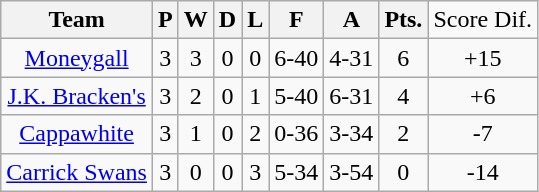<table class="wikitable">
<tr>
<th>Team</th>
<th>P</th>
<th>W</th>
<th>D</th>
<th>L</th>
<th>F</th>
<th>A</th>
<th>Pts.</th>
<td>Score Dif.</td>
</tr>
<tr align="center">
<td><a href='#'>Moneygall</a></td>
<td>3</td>
<td>3</td>
<td>0</td>
<td>0</td>
<td>6-40</td>
<td>4-31</td>
<td>6</td>
<td>+15</td>
</tr>
<tr align="center">
<td><a href='#'>J.K. Bracken's</a></td>
<td>3</td>
<td>2</td>
<td>0</td>
<td>1</td>
<td>5-40</td>
<td>6-31</td>
<td>4</td>
<td>+6</td>
</tr>
<tr align="center">
<td><a href='#'>Cappawhite</a></td>
<td>3</td>
<td>1</td>
<td>0</td>
<td>2</td>
<td>0-36</td>
<td>3-34</td>
<td>2</td>
<td>-7</td>
</tr>
<tr align="center">
<td><a href='#'>Carrick Swans</a></td>
<td>3</td>
<td>0</td>
<td>0</td>
<td>3</td>
<td>5-34</td>
<td>3-54</td>
<td>0</td>
<td>-14</td>
</tr>
</table>
